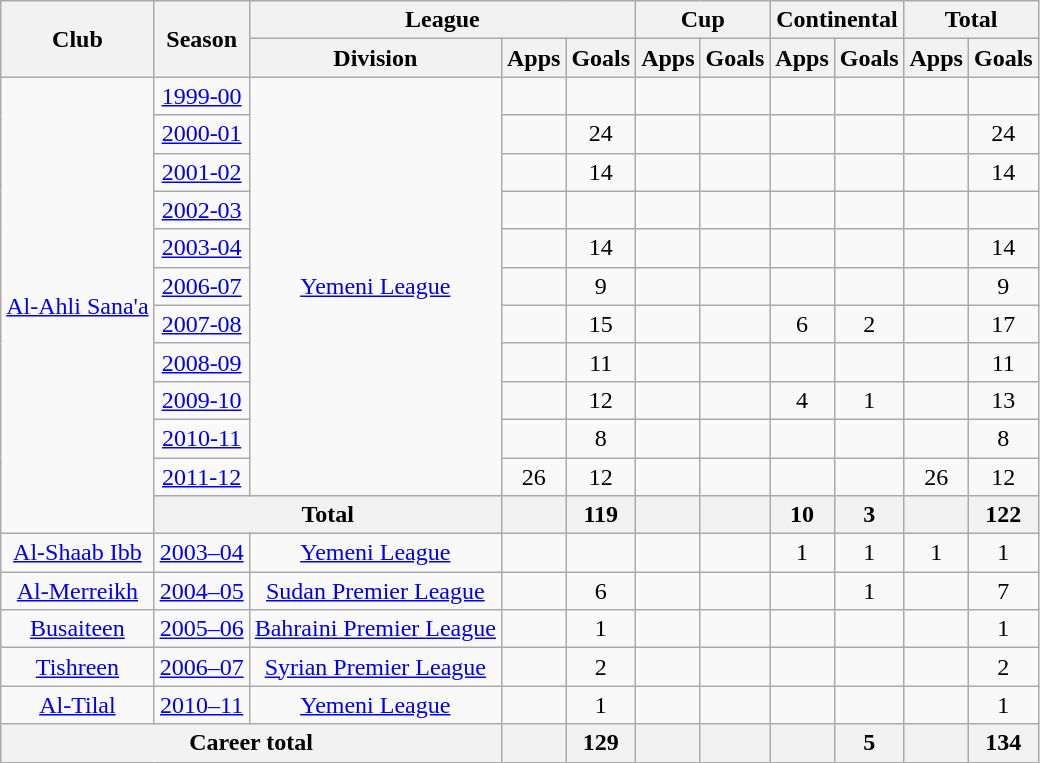<table class="wikitable" style="text-align:center;">
<tr>
<th rowspan="2">Club</th>
<th rowspan="2">Season</th>
<th colspan="3">League</th>
<th colspan="2">Cup</th>
<th colspan="2">Continental</th>
<th colspan="2">Total</th>
</tr>
<tr>
<th>Division</th>
<th width=10>Apps</th>
<th width=10>Goals</th>
<th width=10>Apps</th>
<th width=10>Goals</th>
<th width=10>Apps</th>
<th width=10>Goals</th>
<th width=10>Apps</th>
<th width=10>Goals</th>
</tr>
<tr>
<td rowspan="12" valign="center"><a href='#'>Al-Ahli Sana'a</a></td>
<td><a href='#'>1999-00</a></td>
<td rowspan=11><a href='#'>Yemeni League</a></td>
<td></td>
<td></td>
<td></td>
<td></td>
<td></td>
<td></td>
<td></td>
<td></td>
</tr>
<tr>
<td><a href='#'>2000-01</a></td>
<td></td>
<td>24</td>
<td></td>
<td></td>
<td></td>
<td></td>
<td></td>
<td>24</td>
</tr>
<tr>
<td><a href='#'>2001-02</a></td>
<td></td>
<td>14</td>
<td></td>
<td></td>
<td></td>
<td></td>
<td></td>
<td>14</td>
</tr>
<tr>
<td><a href='#'>2002-03</a></td>
<td></td>
<td></td>
<td></td>
<td></td>
<td></td>
<td></td>
<td></td>
<td></td>
</tr>
<tr>
<td><a href='#'>2003-04</a></td>
<td></td>
<td>14</td>
<td></td>
<td></td>
<td></td>
<td></td>
<td></td>
<td>14</td>
</tr>
<tr>
<td><a href='#'>2006-07</a></td>
<td></td>
<td>9</td>
<td></td>
<td></td>
<td></td>
<td></td>
<td></td>
<td>9</td>
</tr>
<tr>
<td><a href='#'>2007-08</a></td>
<td></td>
<td>15</td>
<td></td>
<td></td>
<td>6</td>
<td>2</td>
<td></td>
<td>17</td>
</tr>
<tr>
<td><a href='#'>2008-09</a></td>
<td></td>
<td>11</td>
<td></td>
<td></td>
<td></td>
<td></td>
<td></td>
<td>11</td>
</tr>
<tr>
<td><a href='#'>2009-10</a></td>
<td></td>
<td>12</td>
<td></td>
<td></td>
<td>4</td>
<td>1</td>
<td></td>
<td>13</td>
</tr>
<tr>
<td><a href='#'>2010-11</a></td>
<td></td>
<td>8</td>
<td></td>
<td></td>
<td></td>
<td></td>
<td></td>
<td>8</td>
</tr>
<tr>
<td><a href='#'>2011-12</a></td>
<td>26</td>
<td>12</td>
<td></td>
<td></td>
<td></td>
<td></td>
<td>26</td>
<td>12</td>
</tr>
<tr>
<th colspan="2">Total</th>
<th></th>
<th>119</th>
<th></th>
<th></th>
<th>10</th>
<th>3</th>
<th></th>
<th>122</th>
</tr>
<tr>
<td align="center"><a href='#'>Al-Shaab Ibb</a></td>
<td><a href='#'>2003–04</a></td>
<td><a href='#'>Yemeni League</a></td>
<td></td>
<td></td>
<td></td>
<td></td>
<td>1</td>
<td>1</td>
<td>1</td>
<td>1</td>
</tr>
<tr>
<td align="center"><a href='#'>Al-Merreikh</a></td>
<td><a href='#'>2004–05</a></td>
<td><a href='#'>Sudan Premier League</a></td>
<td></td>
<td>6</td>
<td></td>
<td></td>
<td></td>
<td>1</td>
<td></td>
<td>7</td>
</tr>
<tr>
<td align="center"><a href='#'>Busaiteen</a></td>
<td><a href='#'>2005–06</a></td>
<td><a href='#'>Bahraini Premier League</a></td>
<td></td>
<td>1</td>
<td></td>
<td></td>
<td></td>
<td></td>
<td></td>
<td>1</td>
</tr>
<tr>
<td align="center"><a href='#'>Tishreen</a></td>
<td><a href='#'>2006–07</a></td>
<td><a href='#'>Syrian Premier League</a></td>
<td></td>
<td>2</td>
<td></td>
<td></td>
<td></td>
<td></td>
<td></td>
<td>2</td>
</tr>
<tr>
<td align="center"><a href='#'>Al-Tilal</a></td>
<td><a href='#'>2010–11</a></td>
<td><a href='#'>Yemeni League</a></td>
<td></td>
<td>1</td>
<td></td>
<td></td>
<td></td>
<td></td>
<td></td>
<td>1</td>
</tr>
<tr>
<th colspan="3">Career total</th>
<th></th>
<th>129</th>
<th></th>
<th></th>
<th></th>
<th>5</th>
<th></th>
<th>134</th>
</tr>
</table>
